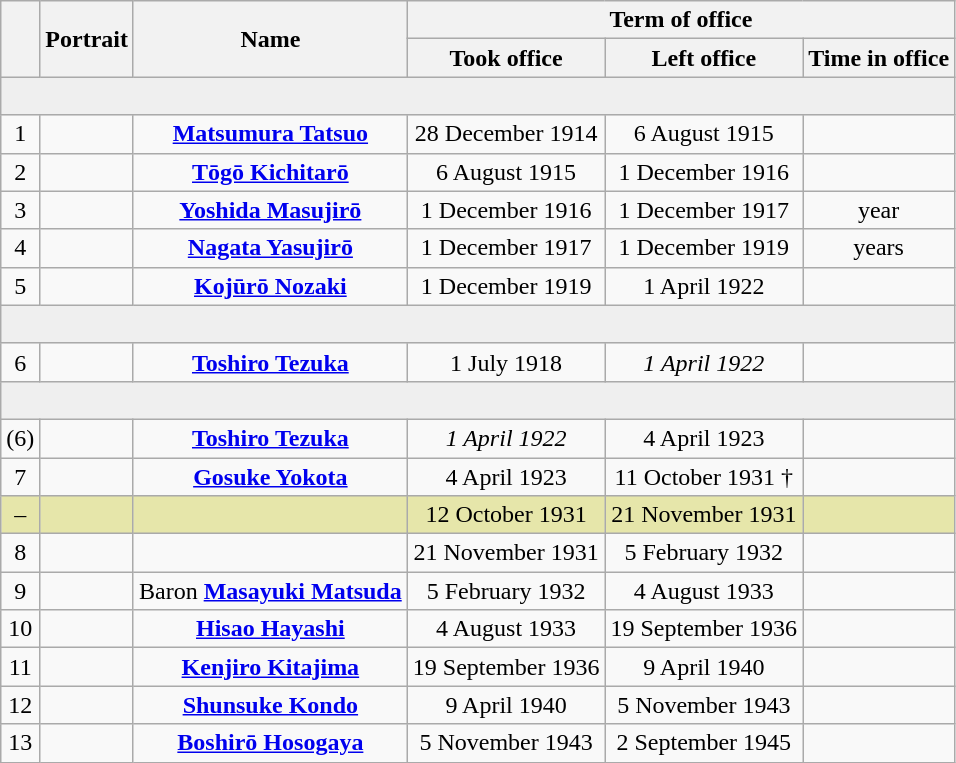<table class="wikitable" style="text-align:center">
<tr>
<th rowspan=2></th>
<th rowspan=2>Portrait</th>
<th rowspan=2>Name<br></th>
<th colspan=3>Term of office</th>
</tr>
<tr>
<th>Took office</th>
<th>Left office</th>
<th>Time in office</th>
</tr>
<tr style="background:#efefef;">
<td colspan=6><br></td>
</tr>
<tr>
<td>1</td>
<td></td>
<td><strong><a href='#'>Matsumura Tatsuo</a></strong><br></td>
<td>28 December 1914</td>
<td>6 August 1915</td>
<td></td>
</tr>
<tr>
<td>2</td>
<td></td>
<td><strong><a href='#'>Tōgō Kichitarō</a></strong><br></td>
<td>6 August 1915</td>
<td>1 December 1916</td>
<td></td>
</tr>
<tr>
<td>3</td>
<td></td>
<td><strong><a href='#'>Yoshida Masujirō</a></strong><br></td>
<td>1 December 1916</td>
<td>1 December 1917</td>
<td> year</td>
</tr>
<tr>
<td>4</td>
<td></td>
<td><strong><a href='#'>Nagata Yasujirō</a></strong><br></td>
<td>1 December 1917</td>
<td>1 December 1919</td>
<td> years</td>
</tr>
<tr>
<td>5</td>
<td></td>
<td><strong><a href='#'>Kojūrō Nozaki</a></strong><br></td>
<td>1 December 1919</td>
<td>1 April 1922</td>
<td></td>
</tr>
<tr style="background:#efefef;">
<td colspan=6><br></td>
</tr>
<tr>
<td>6</td>
<td></td>
<td><strong><a href='#'>Toshiro Tezuka</a></strong><br></td>
<td>1 July 1918</td>
<td><em>1 April 1922</em></td>
<td></td>
</tr>
<tr style="background:#efefef;">
<td colspan=6><br></td>
</tr>
<tr>
<td>(6)</td>
<td></td>
<td><strong><a href='#'>Toshiro Tezuka</a></strong><br></td>
<td><em>1 April 1922</em></td>
<td>4 April 1923</td>
<td></td>
</tr>
<tr>
<td>7</td>
<td></td>
<td><strong><a href='#'>Gosuke Yokota</a></strong><br></td>
<td>4 April 1923</td>
<td>11 October 1931 †</td>
<td></td>
</tr>
<tr style="background:#e6e6aa;">
<td>–</td>
<td></td>
<td><strong></strong><br></td>
<td>12 October 1931</td>
<td>21 November 1931</td>
<td></td>
</tr>
<tr>
<td>8</td>
<td></td>
<td><strong></strong><br></td>
<td>21 November 1931</td>
<td>5 February 1932</td>
<td></td>
</tr>
<tr>
<td>9</td>
<td></td>
<td>Baron <strong><a href='#'>Masayuki Matsuda</a></strong><br></td>
<td>5 February 1932</td>
<td>4 August 1933</td>
<td></td>
</tr>
<tr>
<td>10</td>
<td></td>
<td><strong><a href='#'>Hisao Hayashi</a></strong><br></td>
<td>4 August 1933</td>
<td>19 September 1936</td>
<td></td>
</tr>
<tr>
<td>11</td>
<td></td>
<td><strong><a href='#'>Kenjiro Kitajima</a></strong><br></td>
<td>19 September 1936</td>
<td>9 April 1940</td>
<td></td>
</tr>
<tr>
<td>12</td>
<td></td>
<td><strong><a href='#'>Shunsuke Kondo</a></strong><br></td>
<td>9 April 1940</td>
<td>5 November 1943</td>
<td></td>
</tr>
<tr>
<td>13</td>
<td></td>
<td><strong><a href='#'>Boshirō Hosogaya</a></strong><br></td>
<td>5 November 1943</td>
<td>2 September 1945</td>
<td></td>
</tr>
</table>
